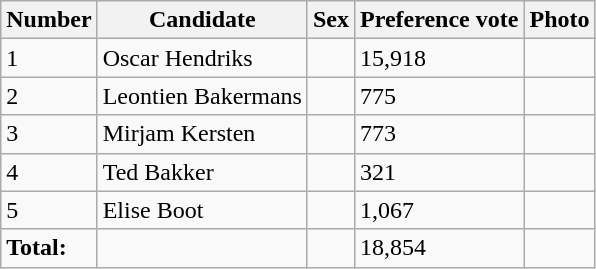<table class="wikitable vatop">
<tr>
<th>Number</th>
<th>Candidate</th>
<th>Sex</th>
<th>Preference vote</th>
<th>Photo</th>
</tr>
<tr>
<td>1</td>
<td>Oscar Hendriks</td>
<td></td>
<td>15,918</td>
<td></td>
</tr>
<tr>
<td>2</td>
<td>Leontien Bakermans</td>
<td></td>
<td>775</td>
<td></td>
</tr>
<tr>
<td>3</td>
<td>Mirjam Kersten</td>
<td></td>
<td>773</td>
<td></td>
</tr>
<tr>
<td>4</td>
<td>Ted Bakker</td>
<td></td>
<td>321</td>
<td></td>
</tr>
<tr>
<td>5</td>
<td>Elise Boot</td>
<td></td>
<td>1,067</td>
<td></td>
</tr>
<tr>
<td><strong>Total:</strong></td>
<td></td>
<td></td>
<td>18,854</td>
<td></td>
</tr>
</table>
